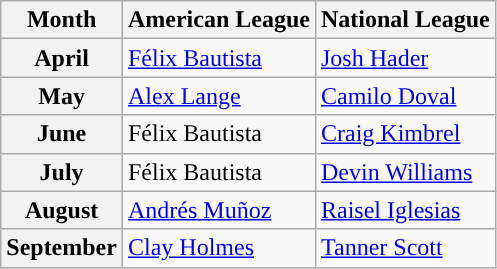<table class="wikitable">
<tr>
<th>Month</th>
<th>American League</th>
<th>National League</th>
</tr>
<tr>
<th>April</th>
<td><a href='#'>Félix Bautista</a></td>
<td><a href='#'>Josh Hader</a></td>
</tr>
<tr>
<th>May</th>
<td><a href='#'>Alex Lange</a></td>
<td><a href='#'>Camilo Doval</a></td>
</tr>
<tr>
<th>June</th>
<td>Félix Bautista</td>
<td><a href='#'>Craig Kimbrel</a></td>
</tr>
<tr>
<th>July</th>
<td>Félix Bautista</td>
<td><a href='#'>Devin Williams</a></td>
</tr>
<tr>
<th>August</th>
<td><a href='#'>Andrés Muñoz</a></td>
<td><a href='#'>Raisel Iglesias</a></td>
</tr>
<tr>
<th>September</th>
<td><a href='#'>Clay Holmes</a></td>
<td><a href='#'>Tanner Scott</a></td>
</tr>
</table>
